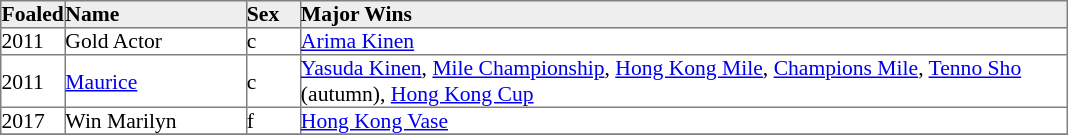<table border="1" cellpadding="0" style="border-collapse: collapse; font-size:90%">
<tr bgcolor="#eeeeee">
<td width="35px"><strong>Foaled</strong></td>
<td width="120px"><strong>Name</strong></td>
<td width="35px"><strong>Sex</strong></td>
<td width="510px"><strong>Major Wins</strong></td>
</tr>
<tr>
<td>2011</td>
<td>Gold Actor</td>
<td>c</td>
<td><a href='#'>Arima Kinen</a></td>
</tr>
<tr>
<td>2011</td>
<td><a href='#'>Maurice</a></td>
<td>c</td>
<td><a href='#'>Yasuda Kinen</a>, <a href='#'>Mile Championship</a>, <a href='#'>Hong Kong Mile</a>, <a href='#'>Champions Mile</a>, <a href='#'>Tenno Sho</a> (autumn), <a href='#'>Hong Kong Cup</a></td>
</tr>
<tr>
<td>2017</td>
<td>Win Marilyn</td>
<td>f</td>
<td><a href='#'>Hong Kong Vase</a></td>
</tr>
<tr>
</tr>
</table>
